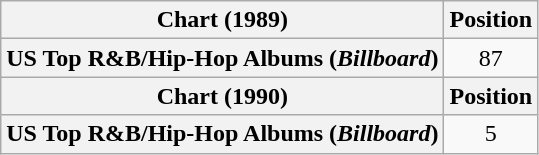<table class="wikitable plainrowheaders" style="text-align:center;">
<tr>
<th scope="col">Chart (1989)</th>
<th scope="col">Position</th>
</tr>
<tr>
<th scope="row">US Top R&B/Hip-Hop Albums (<em>Billboard</em>)</th>
<td>87</td>
</tr>
<tr>
<th scope="col">Chart (1990)</th>
<th scope="col">Position</th>
</tr>
<tr>
<th scope="row">US Top R&B/Hip-Hop Albums (<em>Billboard</em>)</th>
<td>5</td>
</tr>
</table>
